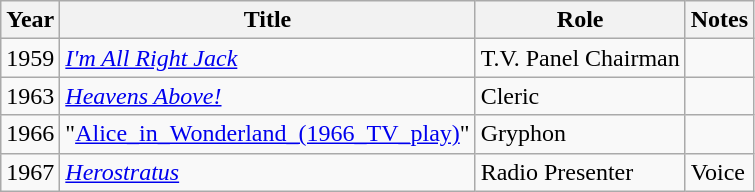<table class="wikitable">
<tr>
<th>Year</th>
<th>Title</th>
<th>Role</th>
<th>Notes</th>
</tr>
<tr>
<td>1959</td>
<td><em><a href='#'>I'm All Right Jack</a></em></td>
<td>T.V. Panel Chairman</td>
<td></td>
</tr>
<tr>
<td>1963</td>
<td><em><a href='#'>Heavens Above!</a></em></td>
<td>Cleric</td>
<td></td>
</tr>
<tr>
<td>1966</td>
<td>"<a href='#'>Alice_in_Wonderland_(1966_TV_play)</a>"</td>
<td>Gryphon</td>
<td></td>
</tr>
<tr>
<td>1967</td>
<td><em><a href='#'>Herostratus</a></em></td>
<td>Radio Presenter</td>
<td>Voice</td>
</tr>
</table>
